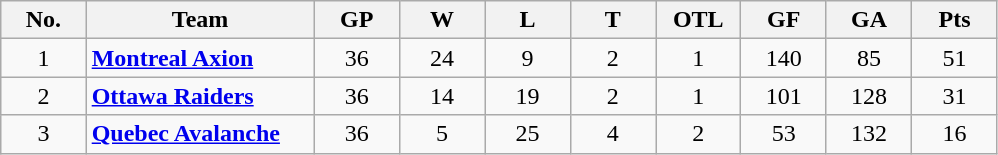<table class="wikitable sortable">
<tr>
<th bgcolor="#DDDDFF" width="7.5%" title="Division rank">No.</th>
<th bgcolor="#DDDDFF" width="20%">Team</th>
<th bgcolor="#DDDDFF" width="7.5%" title="Games played" class="unsortable">GP</th>
<th bgcolor="#DDDDFF" width="7.5%" title="Wins">W</th>
<th bgcolor="#DDDDFF" width="7.5%" title="Losses">L</th>
<th bgcolor="#DDDDFF" width="7.5%" title="Ties">T</th>
<th bgcolor="#DDDDFF" width="7.5%" title="Overtime Losses">OTL</th>
<th bgcolor="#DDDDFF" width="7.5%" title="Goals for">GF</th>
<th bgcolor="#DDDDFF" width="7.5%" title="Goals against">GA</th>
<th bgcolor="#DDDDFF" width="7.5%" title="Points">Pts</th>
</tr>
<tr align=center>
<td>1</td>
<td align=left><strong> <a href='#'>Montreal Axion</a></strong></td>
<td>36</td>
<td>24</td>
<td>9</td>
<td>2</td>
<td>1</td>
<td>140</td>
<td>85</td>
<td>51</td>
</tr>
<tr align=center>
<td>2</td>
<td align=left><strong><a href='#'>Ottawa Raiders</a> </strong></td>
<td>36</td>
<td>14</td>
<td>19</td>
<td>2</td>
<td>1</td>
<td>101</td>
<td>128</td>
<td>31</td>
</tr>
<tr align=center>
<td>3</td>
<td align=left><strong><a href='#'>Quebec Avalanche</a></strong></td>
<td>36</td>
<td>5</td>
<td>25</td>
<td>4</td>
<td>2</td>
<td>53</td>
<td>132</td>
<td>16</td>
</tr>
</table>
